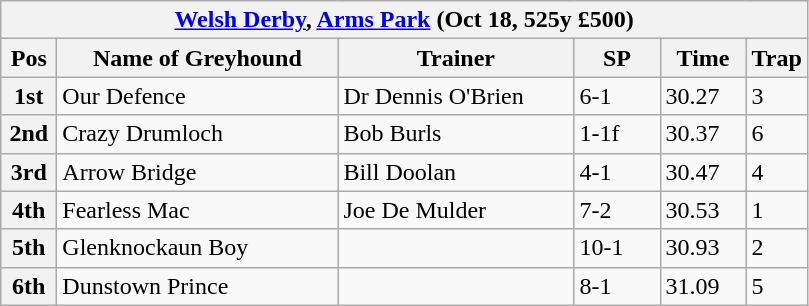<table class="wikitable">
<tr>
<th colspan="6"><a href='#'>Welsh Derby</a>, <a href='#'>Arms Park</a> (Oct 18, 525y £500)</th>
</tr>
<tr>
<th width=30>Pos</th>
<th width=180>Name of Greyhound</th>
<th width=150>Trainer</th>
<th width=50>SP</th>
<th width=50>Time</th>
<th width=30>Trap</th>
</tr>
<tr>
<th>1st</th>
<td>Our Defence</td>
<td>Dr Dennis O'Brien</td>
<td>6-1</td>
<td>30.27</td>
<td>3</td>
</tr>
<tr>
<th>2nd</th>
<td>Crazy Drumloch</td>
<td>Bob Burls</td>
<td>1-1f</td>
<td>30.37</td>
<td>6</td>
</tr>
<tr>
<th>3rd</th>
<td>Arrow Bridge</td>
<td>Bill Doolan</td>
<td>4-1</td>
<td>30.47</td>
<td>4</td>
</tr>
<tr>
<th>4th</th>
<td>Fearless Mac</td>
<td>Joe De Mulder</td>
<td>7-2</td>
<td>30.53</td>
<td>1</td>
</tr>
<tr>
<th>5th</th>
<td>Glenknockaun Boy</td>
<td></td>
<td>10-1</td>
<td>30.93</td>
<td>2</td>
</tr>
<tr>
<th>6th</th>
<td>Dunstown Prince</td>
<td></td>
<td>8-1</td>
<td>31.09</td>
<td>5</td>
</tr>
</table>
